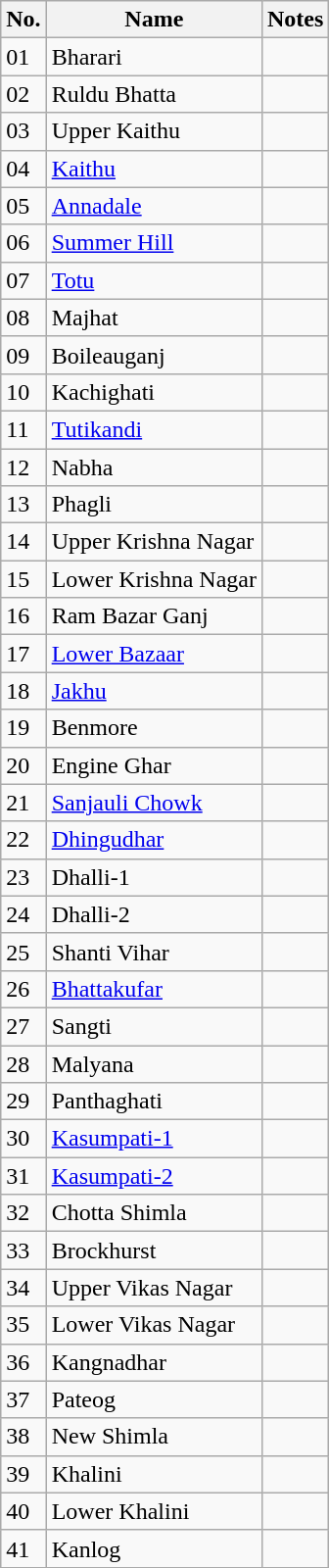<table class="wikitable">
<tr>
<th>No.</th>
<th>Name</th>
<th>Notes</th>
</tr>
<tr>
<td>01</td>
<td>Bharari</td>
<td></td>
</tr>
<tr>
<td>02</td>
<td>Ruldu Bhatta</td>
<td></td>
</tr>
<tr>
<td>03</td>
<td>Upper Kaithu</td>
<td></td>
</tr>
<tr>
<td>04</td>
<td><a href='#'>Kaithu</a></td>
<td></td>
</tr>
<tr>
<td>05</td>
<td><a href='#'>Annadale</a></td>
<td></td>
</tr>
<tr>
<td>06</td>
<td><a href='#'>Summer Hill</a></td>
<td></td>
</tr>
<tr>
<td>07</td>
<td><a href='#'>Totu</a></td>
<td></td>
</tr>
<tr>
<td>08</td>
<td>Majhat</td>
<td></td>
</tr>
<tr>
<td>09</td>
<td>Boileauganj</td>
<td></td>
</tr>
<tr>
<td>10</td>
<td>Kachighati</td>
<td></td>
</tr>
<tr>
<td>11</td>
<td><a href='#'>Tutikandi</a></td>
<td></td>
</tr>
<tr>
<td>12</td>
<td>Nabha</td>
<td></td>
</tr>
<tr>
<td>13</td>
<td>Phagli</td>
<td></td>
</tr>
<tr>
<td>14</td>
<td>Upper Krishna Nagar</td>
<td></td>
</tr>
<tr>
<td>15</td>
<td>Lower Krishna Nagar</td>
<td></td>
</tr>
<tr>
<td>16</td>
<td>Ram Bazar Ganj</td>
<td></td>
</tr>
<tr>
<td>17</td>
<td><a href='#'>Lower Bazaar</a></td>
<td></td>
</tr>
<tr>
<td>18</td>
<td><a href='#'>Jakhu</a></td>
<td></td>
</tr>
<tr>
<td>19</td>
<td>Benmore</td>
<td></td>
</tr>
<tr>
<td>20</td>
<td>Engine Ghar</td>
<td></td>
</tr>
<tr>
<td>21</td>
<td><a href='#'>Sanjauli Chowk</a></td>
<td></td>
</tr>
<tr>
<td>22</td>
<td><a href='#'>Dhingudhar</a></td>
<td></td>
</tr>
<tr>
<td>23</td>
<td>Dhalli-1</td>
<td></td>
</tr>
<tr>
<td>24</td>
<td>Dhalli-2</td>
<td></td>
</tr>
<tr>
<td>25</td>
<td>Shanti Vihar</td>
<td></td>
</tr>
<tr>
<td>26</td>
<td><a href='#'>Bhattakufar</a></td>
<td></td>
</tr>
<tr>
<td>27</td>
<td>Sangti</td>
<td></td>
</tr>
<tr>
<td>28</td>
<td>Malyana</td>
<td></td>
</tr>
<tr>
<td>29</td>
<td>Panthaghati</td>
<td></td>
</tr>
<tr>
<td>30</td>
<td><a href='#'>Kasumpati-1</a></td>
<td></td>
</tr>
<tr>
<td>31</td>
<td><a href='#'>Kasumpati-2</a></td>
<td></td>
</tr>
<tr>
<td>32</td>
<td>Chotta Shimla</td>
<td></td>
</tr>
<tr>
<td>33</td>
<td>Brockhurst</td>
<td></td>
</tr>
<tr>
<td>34</td>
<td>Upper Vikas Nagar</td>
<td></td>
</tr>
<tr>
<td>35</td>
<td>Lower Vikas Nagar</td>
<td></td>
</tr>
<tr>
<td>36</td>
<td>Kangnadhar</td>
<td></td>
</tr>
<tr>
<td>37</td>
<td>Pateog</td>
<td></td>
</tr>
<tr>
<td>38</td>
<td>New Shimla</td>
<td></td>
</tr>
<tr>
<td>39</td>
<td>Khalini</td>
<td></td>
</tr>
<tr>
<td>40</td>
<td>Lower Khalini</td>
<td></td>
</tr>
<tr>
<td>41</td>
<td>Kanlog</td>
<td></td>
</tr>
<tr>
</tr>
</table>
